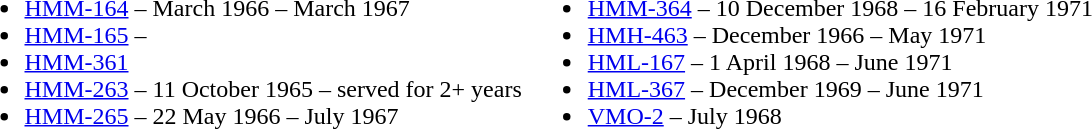<table>
<tr valign=top>
<td><br><ul><li><a href='#'>HMM-164</a> – March 1966 – March 1967</li><li><a href='#'>HMM-165</a> –</li><li><a href='#'>HMM-361</a></li><li><a href='#'>HMM-263</a> – 11 October 1965 – served for 2+ years</li><li><a href='#'>HMM-265</a> – 22 May 1966 – July 1967</li></ul></td>
<td><br><ul><li><a href='#'>HMM-364</a> – 10 December 1968 – 16 February 1971</li><li><a href='#'>HMH-463</a> – December 1966 – May 1971</li><li><a href='#'>HML-167</a> – 1 April 1968 – June 1971</li><li><a href='#'>HML-367</a> – December 1969 – June 1971</li><li><a href='#'>VMO-2</a> – July 1968</li></ul></td>
</tr>
</table>
